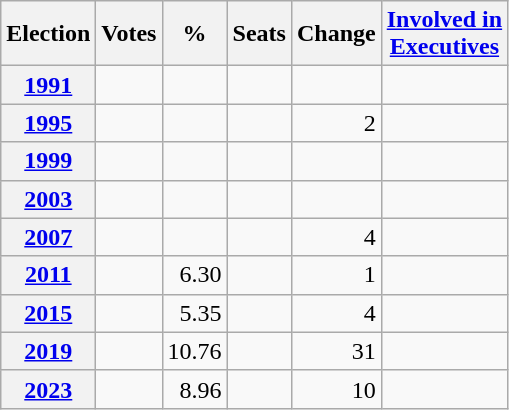<table class="wikitable" style="text-align: right;">
<tr>
<th>Election</th>
<th>Votes</th>
<th>%</th>
<th>Seats</th>
<th>Change</th>
<th><a href='#'>Involved in<br>Executives</a></th>
</tr>
<tr>
<th><a href='#'>1991</a></th>
<td></td>
<td></td>
<td></td>
<td></td>
<td></td>
</tr>
<tr>
<th><a href='#'>1995</a></th>
<td></td>
<td></td>
<td></td>
<td> 2</td>
<td></td>
</tr>
<tr>
<th><a href='#'>1999</a></th>
<td></td>
<td></td>
<td></td>
<td></td>
<td></td>
</tr>
<tr>
<th><a href='#'>2003</a></th>
<td></td>
<td></td>
<td></td>
<td></td>
<td></td>
</tr>
<tr>
<th><a href='#'>2007</a></th>
<td></td>
<td></td>
<td></td>
<td> 4</td>
<td></td>
</tr>
<tr>
<th><a href='#'>2011</a></th>
<td></td>
<td>6.30</td>
<td></td>
<td> 1</td>
<td></td>
</tr>
<tr>
<th><a href='#'>2015</a></th>
<td></td>
<td>5.35</td>
<td></td>
<td> 4</td>
<td></td>
</tr>
<tr>
<th><a href='#'>2019</a></th>
<td></td>
<td>10.76</td>
<td></td>
<td> 31</td>
<td></td>
</tr>
<tr>
<th><a href='#'>2023</a></th>
<td></td>
<td>8.96</td>
<td></td>
<td> 10</td>
<td></td>
</tr>
</table>
